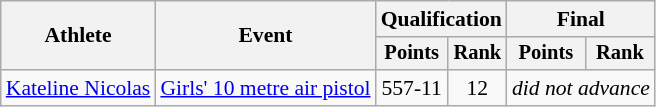<table class="wikitable" style="font-size:90%;">
<tr>
<th rowspan=2>Athlete</th>
<th rowspan=2>Event</th>
<th colspan=2>Qualification</th>
<th colspan=2>Final</th>
</tr>
<tr style="font-size:95%">
<th>Points</th>
<th>Rank</th>
<th>Points</th>
<th>Rank</th>
</tr>
<tr align=center>
<td align=left><a href='#'>Kateline Nicolas</a></td>
<td align=left><a href='#'>Girls' 10 metre air pistol</a></td>
<td>557-11</td>
<td>12</td>
<td Colspan=2><em>did not advance</em></td>
</tr>
</table>
